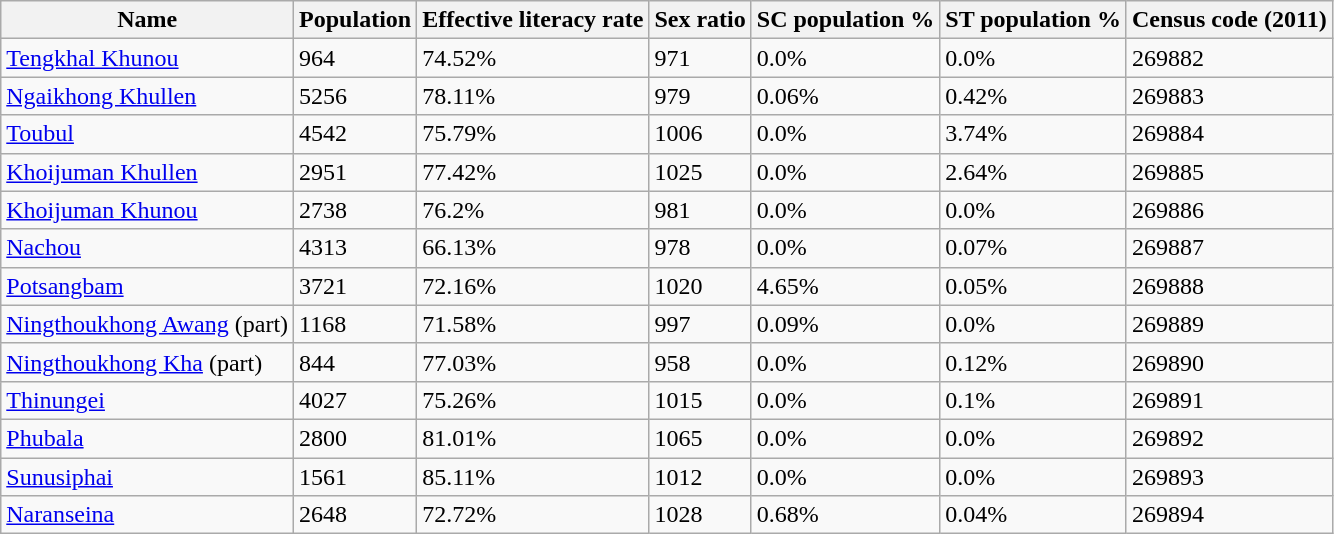<table class="wikitable sortable">
<tr>
<th>Name</th>
<th>Population</th>
<th>Effective literacy rate</th>
<th>Sex ratio</th>
<th>SC population %</th>
<th>ST population %</th>
<th>Census code (2011)</th>
</tr>
<tr>
<td><a href='#'>Tengkhal Khunou</a></td>
<td>964</td>
<td>74.52%</td>
<td>971</td>
<td>0.0%</td>
<td>0.0%</td>
<td>269882</td>
</tr>
<tr>
<td><a href='#'>Ngaikhong Khullen</a></td>
<td>5256</td>
<td>78.11%</td>
<td>979</td>
<td>0.06%</td>
<td>0.42%</td>
<td>269883</td>
</tr>
<tr>
<td><a href='#'>Toubul</a></td>
<td>4542</td>
<td>75.79%</td>
<td>1006</td>
<td>0.0%</td>
<td>3.74%</td>
<td>269884</td>
</tr>
<tr>
<td><a href='#'>Khoijuman Khullen</a></td>
<td>2951</td>
<td>77.42%</td>
<td>1025</td>
<td>0.0%</td>
<td>2.64%</td>
<td>269885</td>
</tr>
<tr>
<td><a href='#'>Khoijuman Khunou</a></td>
<td>2738</td>
<td>76.2%</td>
<td>981</td>
<td>0.0%</td>
<td>0.0%</td>
<td>269886</td>
</tr>
<tr>
<td><a href='#'>Nachou</a></td>
<td>4313</td>
<td>66.13%</td>
<td>978</td>
<td>0.0%</td>
<td>0.07%</td>
<td>269887</td>
</tr>
<tr>
<td><a href='#'>Potsangbam</a></td>
<td>3721</td>
<td>72.16%</td>
<td>1020</td>
<td>4.65%</td>
<td>0.05%</td>
<td>269888</td>
</tr>
<tr>
<td><a href='#'>Ningthoukhong Awang</a> (part)</td>
<td>1168</td>
<td>71.58%</td>
<td>997</td>
<td>0.09%</td>
<td>0.0%</td>
<td>269889</td>
</tr>
<tr>
<td><a href='#'>Ningthoukhong Kha</a> (part)</td>
<td>844</td>
<td>77.03%</td>
<td>958</td>
<td>0.0%</td>
<td>0.12%</td>
<td>269890</td>
</tr>
<tr>
<td><a href='#'>Thinungei</a></td>
<td>4027</td>
<td>75.26%</td>
<td>1015</td>
<td>0.0%</td>
<td>0.1%</td>
<td>269891</td>
</tr>
<tr>
<td><a href='#'>Phubala</a></td>
<td>2800</td>
<td>81.01%</td>
<td>1065</td>
<td>0.0%</td>
<td>0.0%</td>
<td>269892</td>
</tr>
<tr>
<td><a href='#'>Sunusiphai</a></td>
<td>1561</td>
<td>85.11%</td>
<td>1012</td>
<td>0.0%</td>
<td>0.0%</td>
<td>269893</td>
</tr>
<tr>
<td><a href='#'>Naranseina</a></td>
<td>2648</td>
<td>72.72%</td>
<td>1028</td>
<td>0.68%</td>
<td>0.04%</td>
<td>269894</td>
</tr>
</table>
